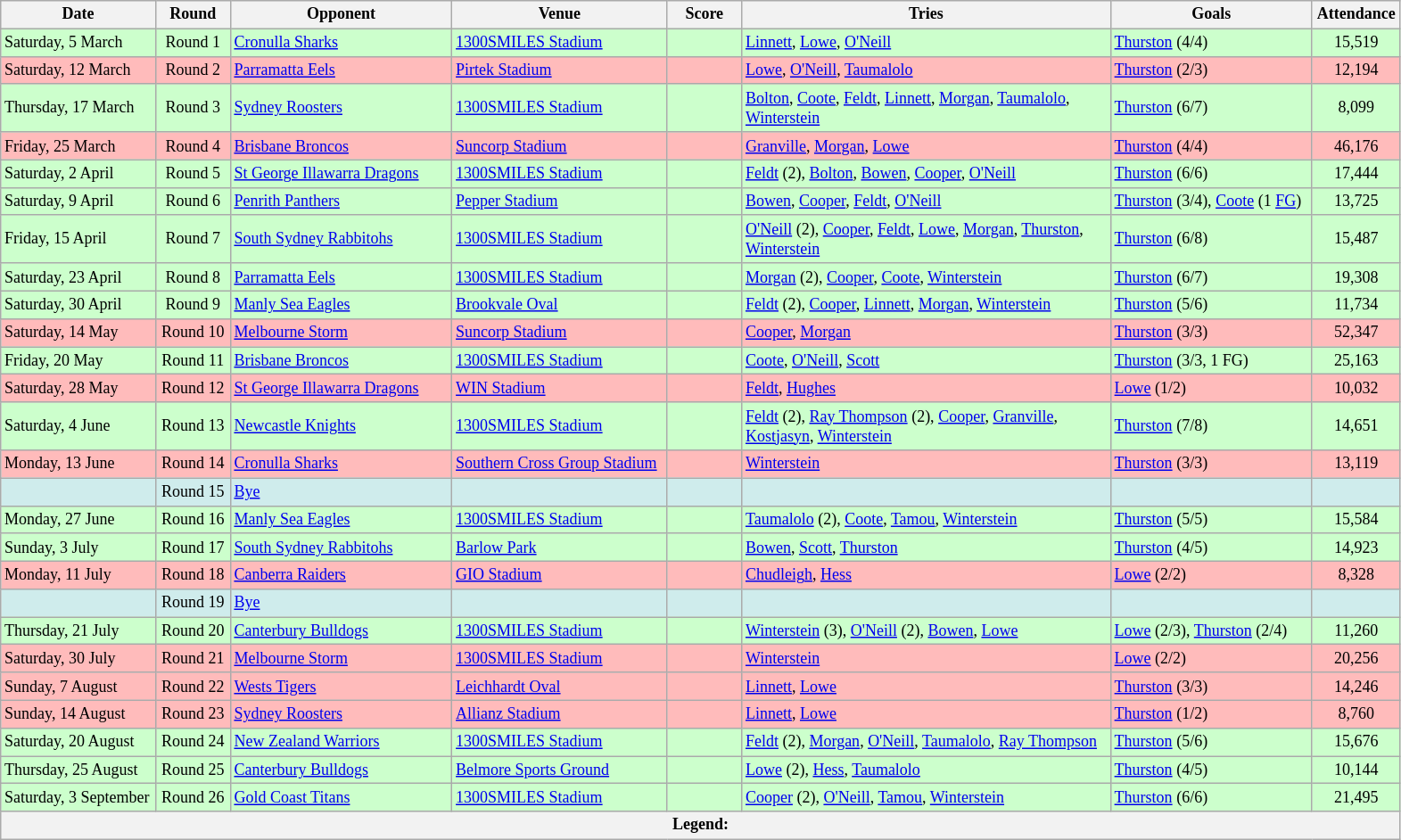<table class="wikitable" style="font-size:75%;">
<tr>
<th style="width:110px;">Date</th>
<th style="width:50px;">Round</th>
<th style="width:160px;">Opponent</th>
<th style="width:155px;">Venue</th>
<th style="width:50px;">Score</th>
<th style="width:270px;">Tries</th>
<th style="width:145px;">Goals</th>
<th style="width:60px;">Attendance</th>
</tr>
<tr style="background:#cfc;">
<td>Saturday, 5 March</td>
<td style="text-align:center;">Round 1</td>
<td> <a href='#'>Cronulla Sharks</a></td>
<td><a href='#'>1300SMILES Stadium</a></td>
<td style="text-align:center;"></td>
<td><a href='#'>Linnett</a>, <a href='#'>Lowe</a>, <a href='#'>O'Neill</a></td>
<td><a href='#'>Thurston</a> (4/4)</td>
<td style="text-align:center;">15,519</td>
</tr>
<tr style="background:#fbb;">
<td>Saturday, 12 March</td>
<td style="text-align:center;">Round 2</td>
<td> <a href='#'>Parramatta Eels</a></td>
<td><a href='#'>Pirtek Stadium</a></td>
<td style="text-align:center;"></td>
<td><a href='#'>Lowe</a>, <a href='#'>O'Neill</a>, <a href='#'>Taumalolo</a></td>
<td><a href='#'>Thurston</a> (2/3)</td>
<td style="text-align:center;">12,194</td>
</tr>
<tr style="background:#cfc;">
<td>Thursday, 17 March</td>
<td style="text-align:center;">Round 3</td>
<td> <a href='#'>Sydney Roosters</a></td>
<td><a href='#'>1300SMILES Stadium</a></td>
<td style="text-align:center;"></td>
<td><a href='#'>Bolton</a>, <a href='#'>Coote</a>, <a href='#'>Feldt</a>, <a href='#'>Linnett</a>, <a href='#'>Morgan</a>, <a href='#'>Taumalolo</a>, <a href='#'>Winterstein</a></td>
<td><a href='#'>Thurston</a> (6/7)</td>
<td style="text-align:center;">8,099</td>
</tr>
<tr style="background:#fbb;">
<td>Friday, 25 March</td>
<td style="text-align:center;">Round 4</td>
<td> <a href='#'>Brisbane Broncos</a></td>
<td><a href='#'>Suncorp Stadium</a></td>
<td style="text-align:center;"></td>
<td><a href='#'>Granville</a>, <a href='#'>Morgan</a>, <a href='#'>Lowe</a></td>
<td><a href='#'>Thurston</a> (4/4)</td>
<td style="text-align:center;">46,176</td>
</tr>
<tr style="background:#cfc;">
<td>Saturday, 2 April</td>
<td style="text-align:center;">Round 5</td>
<td> <a href='#'>St George Illawarra Dragons</a></td>
<td><a href='#'>1300SMILES Stadium</a></td>
<td></td>
<td><a href='#'>Feldt</a> (2), <a href='#'>Bolton</a>, <a href='#'>Bowen</a>, <a href='#'>Cooper</a>, <a href='#'>O'Neill</a></td>
<td><a href='#'>Thurston</a> (6/6)</td>
<td style="text-align:center;">17,444</td>
</tr>
<tr style="background:#cfc;">
<td>Saturday, 9 April</td>
<td style="text-align:center;">Round 6</td>
<td> <a href='#'>Penrith Panthers</a></td>
<td><a href='#'>Pepper Stadium</a></td>
<td style="text-align:center;"></td>
<td><a href='#'>Bowen</a>, <a href='#'>Cooper</a>, <a href='#'>Feldt</a>, <a href='#'>O'Neill</a></td>
<td><a href='#'>Thurston</a> (3/4), <a href='#'>Coote</a> (1 <a href='#'>FG</a>)</td>
<td style="text-align:center;">13,725</td>
</tr>
<tr style="background:#cfc;">
<td>Friday, 15 April</td>
<td style="text-align:center;">Round 7</td>
<td> <a href='#'>South Sydney Rabbitohs</a></td>
<td><a href='#'>1300SMILES Stadium</a></td>
<td style="text-align:center;"></td>
<td><a href='#'>O'Neill</a> (2), <a href='#'>Cooper</a>, <a href='#'>Feldt</a>, <a href='#'>Lowe</a>, <a href='#'>Morgan</a>, <a href='#'>Thurston</a>, <a href='#'>Winterstein</a></td>
<td><a href='#'>Thurston</a> (6/8)</td>
<td style="text-align:center;">15,487</td>
</tr>
<tr style="background:#cfc;">
<td>Saturday, 23 April</td>
<td style="text-align:center;">Round 8</td>
<td> <a href='#'>Parramatta Eels</a></td>
<td><a href='#'>1300SMILES Stadium</a></td>
<td style="text-align:center;"></td>
<td><a href='#'>Morgan</a> (2), <a href='#'>Cooper</a>, <a href='#'>Coote</a>, <a href='#'>Winterstein</a></td>
<td><a href='#'>Thurston</a> (6/7)</td>
<td style="text-align:center;">19,308</td>
</tr>
<tr style="background:#cfc;">
<td>Saturday, 30 April</td>
<td style="text-align:center;">Round 9</td>
<td> <a href='#'>Manly Sea Eagles</a></td>
<td><a href='#'>Brookvale Oval</a></td>
<td style="text-align:center;"></td>
<td><a href='#'>Feldt</a> (2), <a href='#'>Cooper</a>, <a href='#'>Linnett</a>, <a href='#'>Morgan</a>, <a href='#'>Winterstein</a></td>
<td><a href='#'>Thurston</a> (5/6)</td>
<td style="text-align:center;">11,734</td>
</tr>
<tr style="background:#fbb;">
<td>Saturday, 14 May</td>
<td style="text-align:center;">Round 10</td>
<td> <a href='#'>Melbourne Storm</a></td>
<td><a href='#'>Suncorp Stadium</a></td>
<td style="text-align:center;"></td>
<td><a href='#'>Cooper</a>, <a href='#'>Morgan</a></td>
<td><a href='#'>Thurston</a> (3/3)</td>
<td style="text-align:center;">52,347</td>
</tr>
<tr style="background:#cfc;">
<td>Friday, 20 May</td>
<td style="text-align:center;">Round 11</td>
<td> <a href='#'>Brisbane Broncos</a></td>
<td><a href='#'>1300SMILES Stadium</a></td>
<td style="text-align:center;"></td>
<td><a href='#'>Coote</a>, <a href='#'>O'Neill</a>, <a href='#'>Scott</a></td>
<td><a href='#'>Thurston</a> (3/3, 1 FG)</td>
<td style="text-align:center;">25,163</td>
</tr>
<tr style="background:#fbb;">
<td>Saturday, 28 May</td>
<td style="text-align:center;">Round 12</td>
<td> <a href='#'>St George Illawarra Dragons</a></td>
<td><a href='#'>WIN Stadium</a></td>
<td style="text-align:center;"></td>
<td><a href='#'>Feldt</a>, <a href='#'>Hughes</a></td>
<td><a href='#'>Lowe</a> (1/2)</td>
<td style="text-align:center;">10,032</td>
</tr>
<tr style="background:#cfc;">
<td>Saturday, 4 June</td>
<td style="text-align:center;">Round 13</td>
<td> <a href='#'>Newcastle Knights</a></td>
<td><a href='#'>1300SMILES Stadium</a></td>
<td></td>
<td><a href='#'>Feldt</a> (2), <a href='#'>Ray Thompson</a> (2), <a href='#'>Cooper</a>, <a href='#'>Granville</a>, <a href='#'>Kostjasyn</a>, <a href='#'>Winterstein</a></td>
<td><a href='#'>Thurston</a> (7/8)</td>
<td style="text-align:center;">14,651</td>
</tr>
<tr style="background:#fbb;">
<td>Monday, 13 June</td>
<td style="text-align:center;">Round 14</td>
<td> <a href='#'>Cronulla Sharks</a></td>
<td><a href='#'>Southern Cross Group Stadium</a></td>
<td></td>
<td><a href='#'>Winterstein</a></td>
<td><a href='#'>Thurston</a> (3/3)</td>
<td style="text-align:center;">13,119</td>
</tr>
<tr style="background:#cfecec;">
<td></td>
<td style="text-align:center;">Round 15</td>
<td><a href='#'>Bye</a></td>
<td></td>
<td></td>
<td></td>
<td></td>
<td></td>
</tr>
<tr style="background:#cfc;">
<td>Monday, 27 June</td>
<td style="text-align:center;">Round 16</td>
<td> <a href='#'>Manly Sea Eagles</a></td>
<td><a href='#'>1300SMILES Stadium</a></td>
<td></td>
<td><a href='#'>Taumalolo</a> (2), <a href='#'>Coote</a>, <a href='#'>Tamou</a>, <a href='#'>Winterstein</a></td>
<td><a href='#'>Thurston</a> (5/5)</td>
<td style="text-align:center;">15,584</td>
</tr>
<tr style="background:#cfc;">
<td>Sunday, 3 July</td>
<td style="text-align:center;">Round 17</td>
<td> <a href='#'>South Sydney Rabbitohs</a></td>
<td><a href='#'>Barlow Park</a></td>
<td></td>
<td><a href='#'>Bowen</a>, <a href='#'>Scott</a>, <a href='#'>Thurston</a></td>
<td><a href='#'>Thurston</a> (4/5)</td>
<td style="text-align:center;">14,923</td>
</tr>
<tr style="background:#fbb;">
<td>Monday, 11 July</td>
<td style="text-align:center;">Round 18</td>
<td> <a href='#'>Canberra Raiders</a></td>
<td><a href='#'>GIO Stadium</a></td>
<td></td>
<td><a href='#'>Chudleigh</a>, <a href='#'>Hess</a></td>
<td><a href='#'>Lowe</a> (2/2)</td>
<td style="text-align:center;">8,328</td>
</tr>
<tr style="background:#cfecec;">
<td></td>
<td style="text-align:center;">Round 19</td>
<td><a href='#'>Bye</a></td>
<td></td>
<td></td>
<td></td>
<td></td>
<td></td>
</tr>
<tr style="background:#cfc;">
<td>Thursday, 21 July</td>
<td style="text-align:center;">Round 20</td>
<td> <a href='#'>Canterbury Bulldogs</a></td>
<td><a href='#'>1300SMILES Stadium</a></td>
<td></td>
<td><a href='#'>Winterstein</a> (3), <a href='#'>O'Neill</a> (2), <a href='#'>Bowen</a>, <a href='#'>Lowe</a></td>
<td><a href='#'>Lowe</a> (2/3), <a href='#'>Thurston</a> (2/4)</td>
<td style="text-align:center;">11,260</td>
</tr>
<tr style="background:#fbb;">
<td>Saturday, 30 July</td>
<td style="text-align:center;">Round 21</td>
<td> <a href='#'>Melbourne Storm</a></td>
<td><a href='#'>1300SMILES Stadium</a></td>
<td></td>
<td><a href='#'>Winterstein</a></td>
<td><a href='#'>Lowe</a> (2/2)</td>
<td style="text-align:center;">20,256</td>
</tr>
<tr style="background:#fbb;">
<td>Sunday, 7 August</td>
<td style="text-align:center;">Round 22</td>
<td> <a href='#'>Wests Tigers</a></td>
<td><a href='#'>Leichhardt Oval</a></td>
<td></td>
<td><a href='#'>Linnett</a>, <a href='#'>Lowe</a></td>
<td><a href='#'>Thurston</a> (3/3)</td>
<td style="text-align:center;">14,246</td>
</tr>
<tr style="background:#fbb;">
<td>Sunday, 14 August</td>
<td style="text-align:center;">Round 23</td>
<td> <a href='#'>Sydney Roosters</a></td>
<td><a href='#'>Allianz Stadium</a></td>
<td></td>
<td><a href='#'>Linnett</a>, <a href='#'>Lowe</a></td>
<td><a href='#'>Thurston</a> (1/2)</td>
<td style="text-align:center;">8,760</td>
</tr>
<tr style="background:#cfc;">
<td>Saturday, 20 August</td>
<td style="text-align:center;">Round 24</td>
<td> <a href='#'>New Zealand Warriors</a></td>
<td><a href='#'>1300SMILES Stadium</a></td>
<td></td>
<td><a href='#'>Feldt</a> (2), <a href='#'>Morgan</a>, <a href='#'>O'Neill</a>, <a href='#'>Taumalolo</a>, <a href='#'>Ray Thompson</a></td>
<td><a href='#'>Thurston</a> (5/6)</td>
<td style="text-align:center;">15,676</td>
</tr>
<tr style="background:#cfc;">
<td>Thursday, 25 August</td>
<td style="text-align:center;">Round 25</td>
<td> <a href='#'>Canterbury Bulldogs</a></td>
<td><a href='#'>Belmore Sports Ground</a></td>
<td></td>
<td><a href='#'>Lowe</a> (2), <a href='#'>Hess</a>, <a href='#'>Taumalolo</a></td>
<td><a href='#'>Thurston</a> (4/5)</td>
<td style="text-align:center;">10,144</td>
</tr>
<tr style="background:#cfc;">
<td>Saturday, 3 September</td>
<td style="text-align:center;">Round 26</td>
<td> <a href='#'>Gold Coast Titans</a></td>
<td><a href='#'>1300SMILES Stadium</a></td>
<td></td>
<td><a href='#'>Cooper</a> (2), <a href='#'>O'Neill</a>, <a href='#'>Tamou</a>, <a href='#'>Winterstein</a></td>
<td><a href='#'>Thurston</a> (6/6)</td>
<td style="text-align:center;">21,495</td>
</tr>
<tr>
<th colspan="11"><strong>Legend</strong>:    </th>
</tr>
</table>
